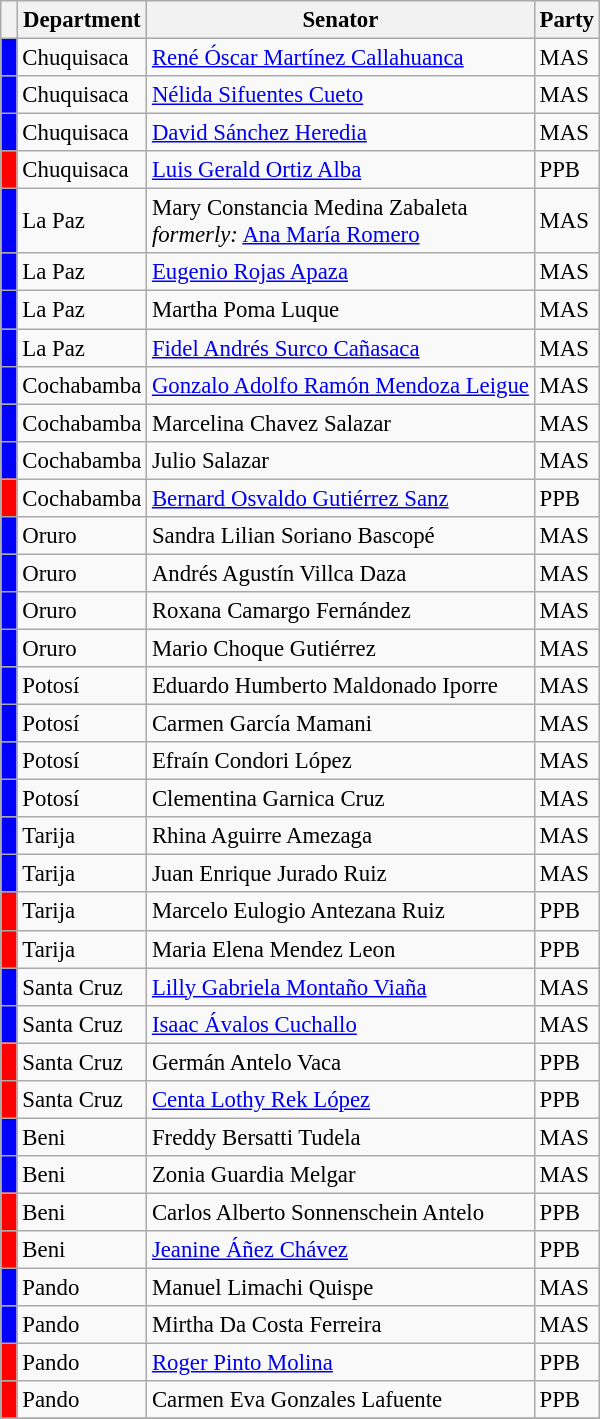<table class="sortable wikitable" style="font-size: 95%">
<tr>
<th></th>
<th>Department</th>
<th>Senator</th>
<th>Party</th>
</tr>
<tr>
<td bgcolor="blue"> </td>
<td>Chuquisaca</td>
<td><a href='#'>René Óscar Martínez Callahuanca</a></td>
<td>MAS</td>
</tr>
<tr>
<td bgcolor="blue"> </td>
<td>Chuquisaca</td>
<td><a href='#'>Nélida Sifuentes Cueto</a></td>
<td>MAS</td>
</tr>
<tr>
<td bgcolor="blue"> </td>
<td>Chuquisaca</td>
<td><a href='#'>David Sánchez Heredia</a></td>
<td>MAS</td>
</tr>
<tr>
<td bgcolor="red"> </td>
<td>Chuquisaca</td>
<td><a href='#'>Luis Gerald Ortiz Alba</a></td>
<td>PPB</td>
</tr>
<tr>
<td bgcolor="blue"> </td>
<td>La Paz</td>
<td>Mary Constancia Medina Zabaleta<br><em>formerly:</em> <a href='#'>Ana María Romero</a></td>
<td>MAS</td>
</tr>
<tr>
<td bgcolor="blue"> </td>
<td>La Paz</td>
<td><a href='#'>Eugenio Rojas Apaza</a></td>
<td>MAS</td>
</tr>
<tr>
<td bgcolor="blue"> </td>
<td>La Paz</td>
<td>Martha Poma Luque</td>
<td>MAS</td>
</tr>
<tr>
<td bgcolor="blue"> </td>
<td>La Paz</td>
<td><a href='#'>Fidel Andrés Surco Cañasaca</a></td>
<td>MAS</td>
</tr>
<tr>
<td bgcolor="blue"> </td>
<td>Cochabamba</td>
<td><a href='#'>Gonzalo Adolfo Ramón Mendoza Leigue</a></td>
<td>MAS</td>
</tr>
<tr>
<td bgcolor="blue"> </td>
<td>Cochabamba</td>
<td>Marcelina Chavez Salazar</td>
<td>MAS</td>
</tr>
<tr>
<td bgcolor="blue"> </td>
<td>Cochabamba</td>
<td>Julio Salazar</td>
<td>MAS</td>
</tr>
<tr>
<td bgcolor="red"> </td>
<td>Cochabamba</td>
<td><a href='#'>Bernard Osvaldo Gutiérrez Sanz</a></td>
<td>PPB</td>
</tr>
<tr>
<td bgcolor="blue"> </td>
<td>Oruro</td>
<td>Sandra Lilian Soriano Bascopé</td>
<td>MAS</td>
</tr>
<tr>
<td bgcolor="blue"> </td>
<td>Oruro</td>
<td>Andrés Agustín Villca Daza</td>
<td>MAS</td>
</tr>
<tr>
<td bgcolor="blue"> </td>
<td>Oruro</td>
<td>Roxana Camargo Fernández</td>
<td>MAS</td>
</tr>
<tr>
<td bgcolor="blue"> </td>
<td>Oruro</td>
<td>Mario Choque Gutiérrez</td>
<td>MAS</td>
</tr>
<tr>
<td bgcolor="blue"> </td>
<td>Potosí</td>
<td>Eduardo Humberto Maldonado Iporre</td>
<td>MAS</td>
</tr>
<tr>
<td bgcolor="blue"> </td>
<td>Potosí</td>
<td>Carmen García Mamani</td>
<td>MAS</td>
</tr>
<tr>
<td bgcolor="blue"> </td>
<td>Potosí</td>
<td>Efraín Condori López</td>
<td>MAS</td>
</tr>
<tr>
<td bgcolor="blue"> </td>
<td>Potosí</td>
<td>Clementina Garnica Cruz</td>
<td>MAS</td>
</tr>
<tr>
<td bgcolor="blue"> </td>
<td>Tarija</td>
<td>Rhina Aguirre Amezaga</td>
<td>MAS</td>
</tr>
<tr>
<td bgcolor="blue"> </td>
<td>Tarija</td>
<td>Juan Enrique Jurado Ruiz</td>
<td>MAS</td>
</tr>
<tr>
<td bgcolor="red"> </td>
<td>Tarija</td>
<td>Marcelo Eulogio Antezana Ruiz</td>
<td>PPB</td>
</tr>
<tr>
<td bgcolor="red"> </td>
<td>Tarija</td>
<td>Maria Elena Mendez Leon</td>
<td>PPB</td>
</tr>
<tr>
<td bgcolor="blue"> </td>
<td>Santa Cruz</td>
<td><a href='#'>Lilly Gabriela Montaño Viaña</a></td>
<td>MAS</td>
</tr>
<tr>
<td bgcolor="blue"> </td>
<td>Santa Cruz</td>
<td><a href='#'>Isaac Ávalos Cuchallo</a></td>
<td>MAS</td>
</tr>
<tr>
<td bgcolor="red"> </td>
<td>Santa Cruz</td>
<td>Germán Antelo Vaca</td>
<td>PPB</td>
</tr>
<tr>
<td bgcolor="red"> </td>
<td>Santa Cruz</td>
<td><a href='#'>Centa Lothy Rek López</a></td>
<td>PPB</td>
</tr>
<tr>
<td bgcolor="blue"> </td>
<td>Beni</td>
<td>Freddy Bersatti Tudela</td>
<td>MAS</td>
</tr>
<tr>
<td bgcolor="blue"> </td>
<td>Beni</td>
<td>Zonia Guardia Melgar</td>
<td>MAS</td>
</tr>
<tr>
<td bgcolor="red"> </td>
<td>Beni</td>
<td>Carlos Alberto Sonnenschein Antelo</td>
<td>PPB</td>
</tr>
<tr>
<td bgcolor="red"> </td>
<td>Beni</td>
<td><a href='#'>Jeanine Áñez Chávez</a></td>
<td>PPB</td>
</tr>
<tr>
<td bgcolor="blue"> </td>
<td>Pando</td>
<td>Manuel Limachi Quispe</td>
<td>MAS</td>
</tr>
<tr>
<td bgcolor="blue"> </td>
<td>Pando</td>
<td>Mirtha Da Costa Ferreira</td>
<td>MAS</td>
</tr>
<tr>
<td bgcolor="red"> </td>
<td>Pando</td>
<td><a href='#'>Roger Pinto Molina</a></td>
<td>PPB</td>
</tr>
<tr>
<td bgcolor="red"> </td>
<td>Pando</td>
<td>Carmen Eva Gonzales Lafuente</td>
<td>PPB</td>
</tr>
<tr>
</tr>
</table>
